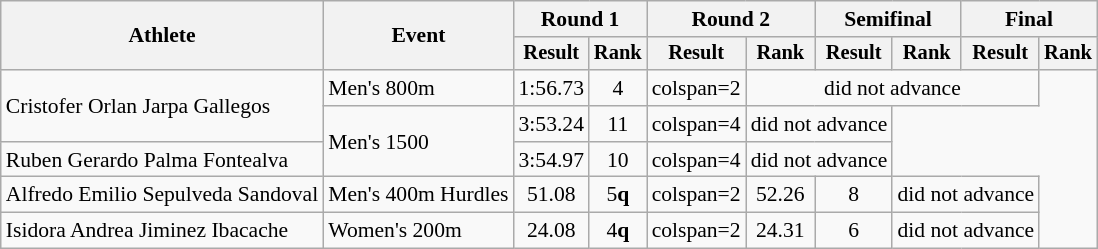<table class="wikitable" style="font-size:90%">
<tr>
<th rowspan="2">Athlete</th>
<th rowspan="2">Event</th>
<th colspan="2">Round 1</th>
<th colspan="2">Round 2</th>
<th colspan="2">Semifinal</th>
<th colspan="2">Final</th>
</tr>
<tr style="font-size:95%">
<th>Result</th>
<th>Rank</th>
<th>Result</th>
<th>Rank</th>
<th>Result</th>
<th>Rank</th>
<th>Result</th>
<th>Rank</th>
</tr>
<tr align=center>
<td align=left rowspan=2>Cristofer Orlan Jarpa Gallegos</td>
<td align=left>Men's 800m</td>
<td>1:56.73</td>
<td>4</td>
<td>colspan=2 </td>
<td colspan=4>did not advance</td>
</tr>
<tr align=center>
<td align=left rowspan=2>Men's 1500</td>
<td>3:53.24</td>
<td>11</td>
<td>colspan=4 </td>
<td colspan=2>did not advance</td>
</tr>
<tr align=center>
<td align=left>Ruben Gerardo Palma Fontealva</td>
<td>3:54.97</td>
<td>10</td>
<td>colspan=4 </td>
<td colspan=2>did not advance</td>
</tr>
<tr align=center>
<td align=left>Alfredo Emilio Sepulveda Sandoval</td>
<td align=left>Men's 400m Hurdles</td>
<td>51.08</td>
<td>5<strong>q</strong></td>
<td>colspan=2 </td>
<td>52.26</td>
<td>8</td>
<td colspan=2>did not advance</td>
</tr>
<tr align=center>
<td align=left>Isidora Andrea Jiminez Ibacache</td>
<td align=left>Women's 200m</td>
<td>24.08</td>
<td>4<strong>q</strong></td>
<td>colspan=2 </td>
<td>24.31</td>
<td>6</td>
<td colspan=2>did not advance</td>
</tr>
</table>
